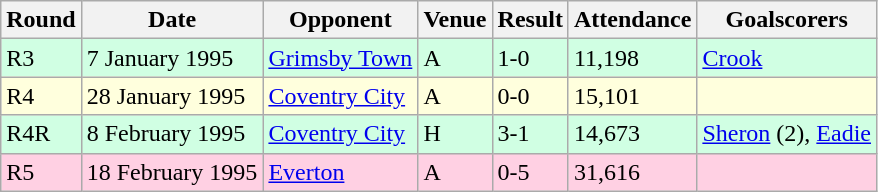<table class="wikitable">
<tr>
<th>Round</th>
<th>Date</th>
<th>Opponent</th>
<th>Venue</th>
<th>Result</th>
<th>Attendance</th>
<th>Goalscorers</th>
</tr>
<tr style="background-color: #d0ffe3;">
<td>R3</td>
<td>7 January 1995</td>
<td><a href='#'>Grimsby Town</a></td>
<td>A</td>
<td>1-0</td>
<td>11,198</td>
<td><a href='#'>Crook</a></td>
</tr>
<tr style="background-color: #ffffdd;">
<td>R4</td>
<td>28 January 1995</td>
<td><a href='#'>Coventry City</a></td>
<td>A</td>
<td>0-0</td>
<td>15,101</td>
<td></td>
</tr>
<tr style="background-color: #d0ffe3;">
<td>R4R</td>
<td>8 February 1995</td>
<td><a href='#'>Coventry City</a></td>
<td>H</td>
<td>3-1 </td>
<td>14,673</td>
<td><a href='#'>Sheron</a> (2), <a href='#'>Eadie</a></td>
</tr>
<tr style="background-color: #ffd0e3;">
<td>R5</td>
<td>18 February 1995</td>
<td><a href='#'>Everton</a></td>
<td>A</td>
<td>0-5</td>
<td>31,616</td>
<td></td>
</tr>
</table>
